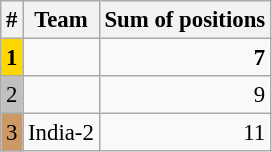<table class="wikitable" style="font-size: 95%;">
<tr>
<th>#</th>
<th>Team</th>
<th>Sum of positions</th>
</tr>
<tr>
<td style="background:gold;"><strong>1</strong></td>
<td><strong></strong></td>
<td style="text-align: right;"><strong>7</strong></td>
</tr>
<tr>
<td style="background:silver;">2</td>
<td></td>
<td style="text-align: right;">9</td>
</tr>
<tr>
<td style="background:#c96;">3</td>
<td> India-2</td>
<td style="text-align: right;">11</td>
</tr>
</table>
